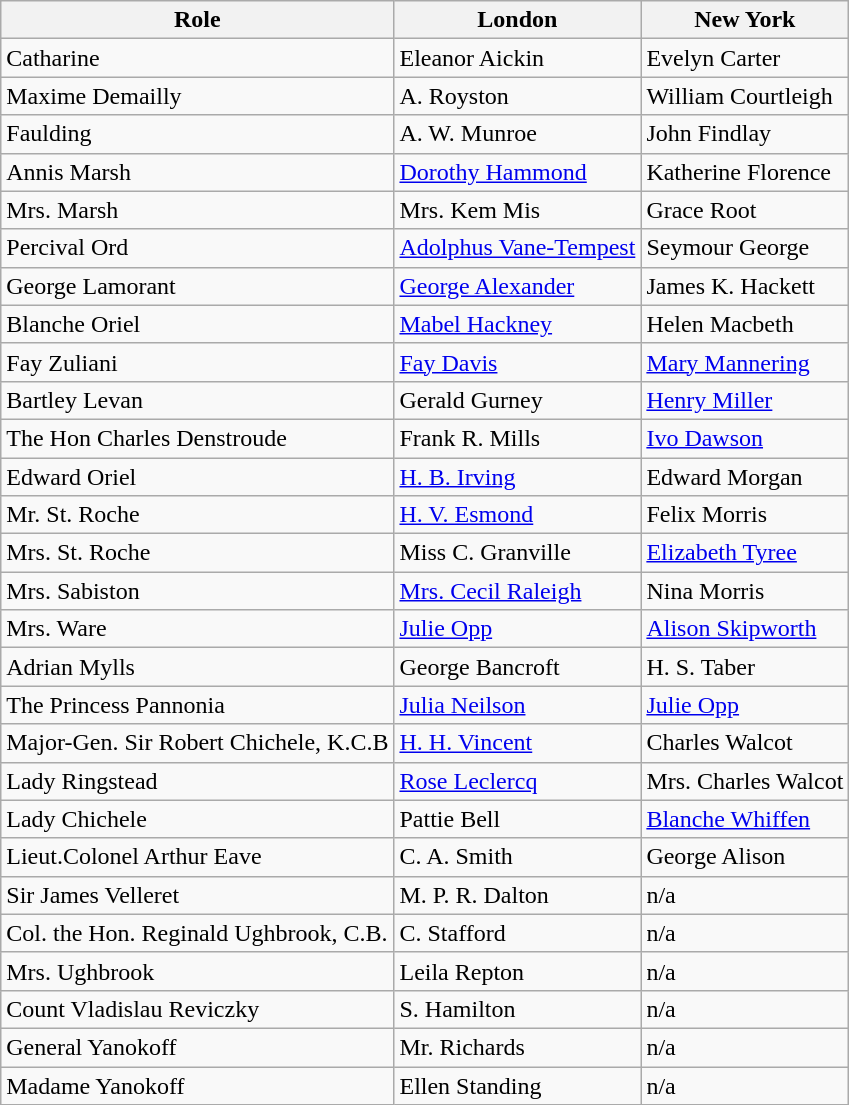<table class="wikitable plainrowheaders" style="text-align: left; margin-right: 0;">
<tr>
<th scope="col">Role</th>
<th scope="col">London</th>
<th scope="col">New York</th>
</tr>
<tr>
<td>Catharine</td>
<td>Eleanor Aickin</td>
<td>Evelyn Carter</td>
</tr>
<tr>
<td>Maxime Demailly</td>
<td>A. Royston</td>
<td>William Courtleigh</td>
</tr>
<tr>
<td>Faulding</td>
<td>A. W. Munroe</td>
<td>John Findlay</td>
</tr>
<tr>
<td>Annis Marsh</td>
<td><a href='#'>Dorothy Hammond</a></td>
<td>Katherine Florence</td>
</tr>
<tr>
<td>Mrs. Marsh</td>
<td>Mrs. Kem Mis</td>
<td>Grace Root</td>
</tr>
<tr>
<td>Percival Ord</td>
<td><a href='#'>Adolphus Vane-Tempest</a></td>
<td>Seymour George</td>
</tr>
<tr>
<td>George Lamorant</td>
<td><a href='#'>George Alexander</a></td>
<td>James K. Hackett</td>
</tr>
<tr>
<td>Blanche Oriel</td>
<td><a href='#'>Mabel Hackney</a></td>
<td>Helen Macbeth</td>
</tr>
<tr>
<td>Fay Zuliani</td>
<td><a href='#'>Fay Davis</a></td>
<td><a href='#'>Mary Mannering</a></td>
</tr>
<tr>
<td>Bartley Levan</td>
<td>Gerald Gurney</td>
<td><a href='#'>Henry Miller</a></td>
</tr>
<tr>
<td>The Hon Charles Denstroude</td>
<td>Frank R. Mills</td>
<td><a href='#'>Ivo Dawson</a></td>
</tr>
<tr>
<td>Edward Oriel</td>
<td><a href='#'>H. B. Irving</a></td>
<td>Edward Morgan</td>
</tr>
<tr>
<td>Mr. St. Roche</td>
<td><a href='#'>H. V. Esmond</a></td>
<td>Felix Morris</td>
</tr>
<tr>
<td>Mrs. St. Roche</td>
<td>Miss C. Granville</td>
<td><a href='#'>Elizabeth Tyree</a></td>
</tr>
<tr>
<td>Mrs. Sabiston</td>
<td><a href='#'>Mrs. Cecil Raleigh</a></td>
<td>Nina Morris</td>
</tr>
<tr>
<td>Mrs. Ware</td>
<td><a href='#'>Julie Opp</a></td>
<td><a href='#'>Alison Skipworth</a></td>
</tr>
<tr>
<td>Adrian Mylls</td>
<td>George Bancroft</td>
<td>H. S. Taber</td>
</tr>
<tr>
<td>The Princess Pannonia</td>
<td><a href='#'>Julia Neilson</a></td>
<td><a href='#'>Julie Opp</a></td>
</tr>
<tr>
<td>Major-Gen. Sir Robert Chichele, K.C.B</td>
<td><a href='#'>H. H. Vincent</a></td>
<td>Charles Walcot</td>
</tr>
<tr>
<td>Lady Ringstead</td>
<td><a href='#'>Rose Leclercq</a></td>
<td>Mrs. Charles Walcot</td>
</tr>
<tr>
<td>Lady Chichele</td>
<td>Pattie Bell</td>
<td><a href='#'>Blanche Whiffen</a></td>
</tr>
<tr>
<td>Lieut.Colonel Arthur Eave</td>
<td>C. A. Smith</td>
<td>George Alison</td>
</tr>
<tr>
<td>Sir James Velleret</td>
<td>M. P. R. Dalton</td>
<td>n/a</td>
</tr>
<tr>
<td>Col. the Hon. Reginald Ughbrook, C.B.</td>
<td>C. Stafford</td>
<td>n/a</td>
</tr>
<tr>
<td>Mrs. Ughbrook</td>
<td>Leila Repton</td>
<td>n/a</td>
</tr>
<tr>
<td>Count Vladislau Reviczky</td>
<td>S. Hamilton</td>
<td>n/a</td>
</tr>
<tr>
<td>General Yanokoff</td>
<td>Mr. Richards</td>
<td>n/a</td>
</tr>
<tr>
<td>Madame Yanokoff</td>
<td>Ellen Standing</td>
<td>n/a</td>
</tr>
</table>
